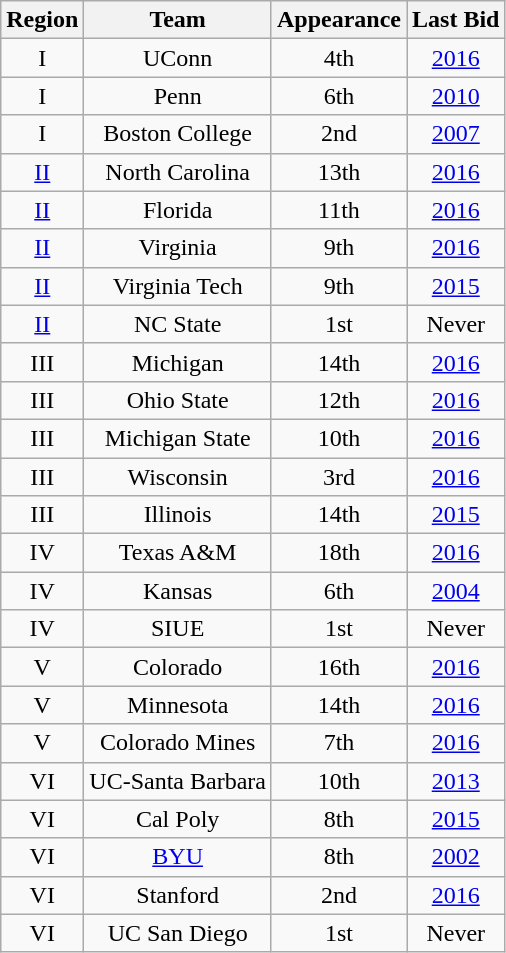<table class="wikitable sortable" style="text-align:center">
<tr>
<th>Region</th>
<th>Team</th>
<th>Appearance</th>
<th>Last Bid</th>
</tr>
<tr>
<td>I</td>
<td>UConn</td>
<td>4th</td>
<td><a href='#'>2016</a></td>
</tr>
<tr>
<td>I</td>
<td>Penn</td>
<td>6th</td>
<td><a href='#'>2010</a></td>
</tr>
<tr>
<td>I</td>
<td>Boston College</td>
<td>2nd</td>
<td><a href='#'>2007</a></td>
</tr>
<tr>
<td><a href='#'>II</a></td>
<td>North Carolina</td>
<td>13th</td>
<td><a href='#'>2016</a></td>
</tr>
<tr>
<td><a href='#'>II</a></td>
<td>Florida</td>
<td>11th</td>
<td><a href='#'>2016</a></td>
</tr>
<tr>
<td><a href='#'>II</a></td>
<td>Virginia</td>
<td>9th</td>
<td><a href='#'>2016</a></td>
</tr>
<tr>
<td><a href='#'>II</a></td>
<td>Virginia Tech</td>
<td>9th</td>
<td><a href='#'>2015</a></td>
</tr>
<tr>
<td><a href='#'>II</a></td>
<td>NC State</td>
<td>1st</td>
<td>Never</td>
</tr>
<tr>
<td>III</td>
<td>Michigan</td>
<td>14th</td>
<td><a href='#'>2016</a></td>
</tr>
<tr>
<td>III</td>
<td>Ohio State</td>
<td>12th</td>
<td><a href='#'>2016</a></td>
</tr>
<tr>
<td>III</td>
<td>Michigan State</td>
<td>10th</td>
<td><a href='#'>2016</a></td>
</tr>
<tr>
<td>III</td>
<td>Wisconsin</td>
<td>3rd</td>
<td><a href='#'>2016</a></td>
</tr>
<tr>
<td>III</td>
<td>Illinois</td>
<td>14th</td>
<td><a href='#'>2015</a></td>
</tr>
<tr>
<td>IV</td>
<td>Texas A&M</td>
<td>18th</td>
<td><a href='#'>2016</a></td>
</tr>
<tr>
<td>IV</td>
<td>Kansas</td>
<td>6th</td>
<td><a href='#'>2004</a></td>
</tr>
<tr>
<td>IV</td>
<td>SIUE</td>
<td>1st</td>
<td>Never</td>
</tr>
<tr>
<td>V</td>
<td>Colorado</td>
<td>16th</td>
<td><a href='#'>2016</a></td>
</tr>
<tr>
<td>V</td>
<td>Minnesota</td>
<td>14th</td>
<td><a href='#'>2016</a></td>
</tr>
<tr>
<td>V</td>
<td>Colorado Mines</td>
<td>7th</td>
<td><a href='#'>2016</a></td>
</tr>
<tr>
<td>VI</td>
<td>UC-Santa Barbara</td>
<td>10th</td>
<td><a href='#'>2013</a></td>
</tr>
<tr>
<td>VI</td>
<td>Cal Poly</td>
<td>8th</td>
<td><a href='#'>2015</a></td>
</tr>
<tr>
<td>VI</td>
<td><a href='#'>BYU</a></td>
<td>8th</td>
<td><a href='#'>2002</a></td>
</tr>
<tr>
<td>VI</td>
<td>Stanford</td>
<td>2nd</td>
<td><a href='#'>2016</a></td>
</tr>
<tr>
<td>VI</td>
<td>UC San Diego</td>
<td>1st</td>
<td>Never</td>
</tr>
</table>
